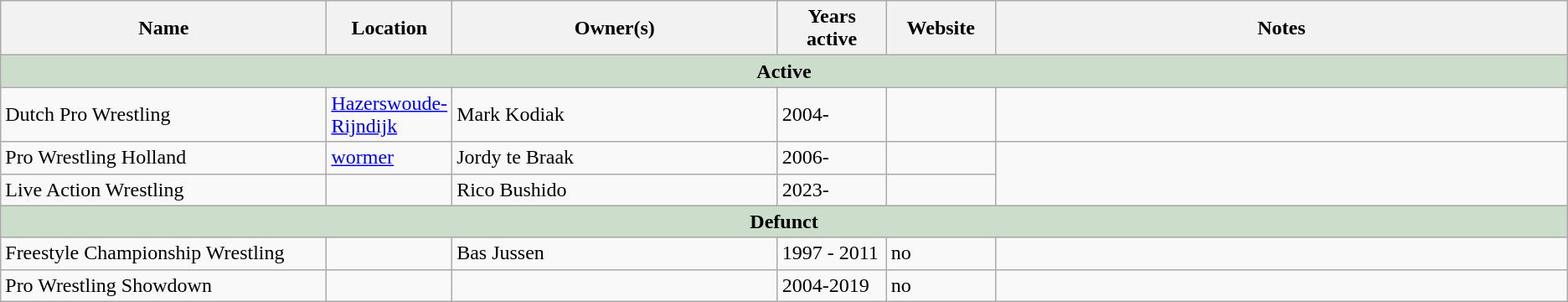<table class="wikitable sortable" style="text-align: left;">
<tr>
<th width="21%">Name</th>
<th width="7%">Location</th>
<th width="21%">Owner(s)</th>
<th width="7%">Years active</th>
<th width="7%">Website</th>
<th width="55%">Notes</th>
</tr>
<tr>
<td colspan="6" style="background: #ccddcc;" align="center"><strong>Active</strong></td>
</tr>
<tr>
<td>Dutch Pro Wrestling</td>
<td><a href='#'>Hazerswoude-Rijndijk</a></td>
<td>Mark Kodiak</td>
<td>2004-</td>
<td></td>
<td></td>
</tr>
<tr>
<td>Pro Wrestling Holland</td>
<td><a href='#'>wormer</a></td>
<td>Jordy te Braak</td>
<td>2006-</td>
<td></td>
</tr>
<tr>
<td>Live Action Wrestling</td>
<td></td>
<td>Rico Bushido</td>
<td>2023-</td>
<td></td>
</tr>
<tr>
<td colspan=7 style="background: #ccddcc;" align=center><strong>Defunct</strong></td>
</tr>
<tr>
<td>Freestyle Championship Wrestling</td>
<td></td>
<td>Bas Jussen</td>
<td>1997 - 2011</td>
<td>no</td>
<td></td>
</tr>
<tr>
<td>Pro Wrestling Showdown</td>
<td></td>
<td></td>
<td>2004-2019</td>
<td>no</td>
<td></td>
</tr>
</table>
